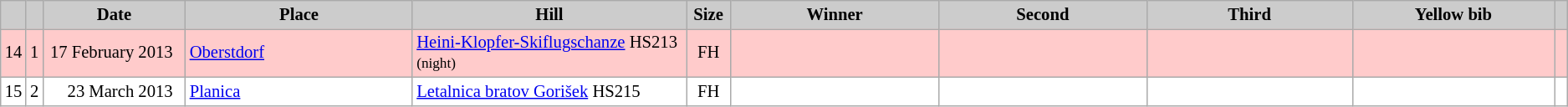<table class="wikitable plainrowheaders" style="background:#fff; font-size:86%; line-height:16px; border:gray solid 1px; border-collapse:collapse;">
<tr style="background:#ccc; text-align:center;">
<th scope="col" style="background:#ccc; width=10 px;"></th>
<th scope="col" style="background:#ccc; width=10 px;"></th>
<th scope="col" style="background:#ccc; width:120px;">Date</th>
<th scope="col" style="background:#ccc; width:200px;">Place</th>
<th scope="col" style="background:#ccc; width:240px;">Hill</th>
<th scope="col" style="background:#ccc; width:30px;">Size</th>
<th scope="col" style="background:#ccc; width:185px;">Winner</th>
<th scope="col" style="background:#ccc; width:185px;">Second</th>
<th scope="col" style="background:#ccc; width:185px;">Third</th>
<th scope="col" style="background:#ccc; width:180px;">Yellow bib</th>
<th scope="col" style="background:#ccc; width:5px;"></th>
</tr>
<tr bgcolor=#FFCBCB>
<td align=center>14</td>
<td align=center>1</td>
<td align=right>17 February 2013  </td>
<td> <a href='#'>Oberstdorf</a></td>
<td><a href='#'>Heini-Klopfer-Skiflugschanze</a> HS213 <small>(night)</small></td>
<td align=center>FH</td>
<td></td>
<td></td>
<td></td>
<td></td>
<td></td>
</tr>
<tr>
<td align=center>15</td>
<td align=center>2</td>
<td align=right>23 March 2013  </td>
<td> <a href='#'>Planica</a></td>
<td><a href='#'>Letalnica bratov Gorišek</a> HS215</td>
<td align=center>FH</td>
<td></td>
<td></td>
<td></td>
<td></td>
<td></td>
</tr>
</table>
